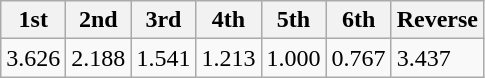<table class="wikitable">
<tr>
<th>1st</th>
<th>2nd</th>
<th>3rd</th>
<th>4th</th>
<th>5th</th>
<th>6th</th>
<th>Reverse</th>
</tr>
<tr>
<td>3.626</td>
<td>2.188</td>
<td>1.541</td>
<td>1.213</td>
<td>1.000</td>
<td>0.767</td>
<td>3.437</td>
</tr>
</table>
